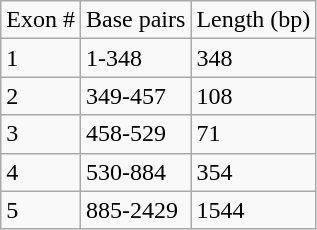<table class="wikitable">
<tr>
<td>Exon #</td>
<td>Base pairs</td>
<td>Length (bp)</td>
</tr>
<tr>
<td>1</td>
<td>1-348</td>
<td>348</td>
</tr>
<tr>
<td>2</td>
<td>349-457</td>
<td>108</td>
</tr>
<tr>
<td>3</td>
<td>458-529</td>
<td>71</td>
</tr>
<tr>
<td>4</td>
<td>530-884</td>
<td>354</td>
</tr>
<tr>
<td>5</td>
<td>885-2429</td>
<td>1544</td>
</tr>
</table>
